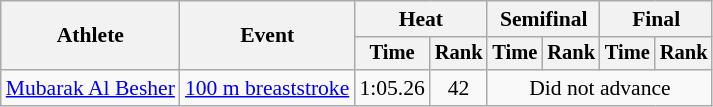<table class=wikitable style="font-size:90%">
<tr>
<th rowspan="2">Athlete</th>
<th rowspan="2">Event</th>
<th colspan="2">Heat</th>
<th colspan="2">Semifinal</th>
<th colspan="2">Final</th>
</tr>
<tr style="font-size:95%">
<th scope="col">Time</th>
<th scope="col">Rank</th>
<th scope="col">Time</th>
<th scope="col">Rank</th>
<th scope="col">Time</th>
<th scope="col">Rank</th>
</tr>
<tr align=center>
<td align=left><a href='#'>Mubarak Al Besher</a></td>
<td align=left><a href='#'>100 m breaststroke</a></td>
<td>1:05.26</td>
<td>42</td>
<td colspan=4>Did not advance</td>
</tr>
</table>
